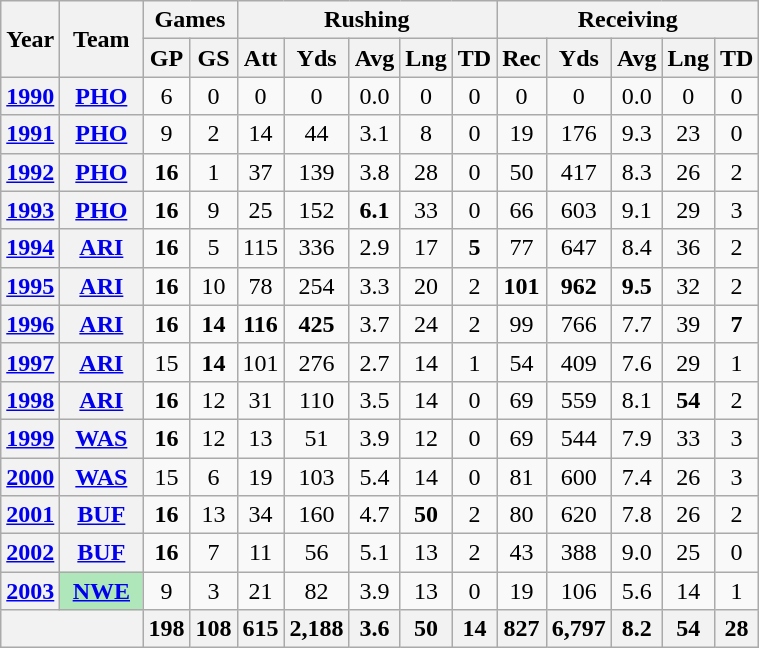<table class="wikitable" style="text-align:center;">
<tr>
<th rowspan="2">Year</th>
<th rowspan="2">Team</th>
<th colspan="2">Games</th>
<th colspan="5">Rushing</th>
<th colspan="5">Receiving</th>
</tr>
<tr>
<th>GP</th>
<th>GS</th>
<th>Att</th>
<th>Yds</th>
<th>Avg</th>
<th>Lng</th>
<th>TD</th>
<th>Rec</th>
<th>Yds</th>
<th>Avg</th>
<th>Lng</th>
<th>TD</th>
</tr>
<tr>
<th><a href='#'>1990</a></th>
<th><a href='#'>PHO</a></th>
<td>6</td>
<td>0</td>
<td>0</td>
<td>0</td>
<td>0.0</td>
<td>0</td>
<td>0</td>
<td>0</td>
<td>0</td>
<td>0.0</td>
<td>0</td>
<td>0</td>
</tr>
<tr>
<th><a href='#'>1991</a></th>
<th><a href='#'>PHO</a></th>
<td>9</td>
<td>2</td>
<td>14</td>
<td>44</td>
<td>3.1</td>
<td>8</td>
<td>0</td>
<td>19</td>
<td>176</td>
<td>9.3</td>
<td>23</td>
<td>0</td>
</tr>
<tr>
<th><a href='#'>1992</a></th>
<th><a href='#'>PHO</a></th>
<td><strong>16</strong></td>
<td>1</td>
<td>37</td>
<td>139</td>
<td>3.8</td>
<td>28</td>
<td>0</td>
<td>50</td>
<td>417</td>
<td>8.3</td>
<td>26</td>
<td>2</td>
</tr>
<tr>
<th><a href='#'>1993</a></th>
<th><a href='#'>PHO</a></th>
<td><strong>16</strong></td>
<td>9</td>
<td>25</td>
<td>152</td>
<td><strong>6.1</strong></td>
<td>33</td>
<td>0</td>
<td>66</td>
<td>603</td>
<td>9.1</td>
<td>29</td>
<td>3</td>
</tr>
<tr>
<th><a href='#'>1994</a></th>
<th><a href='#'>ARI</a></th>
<td><strong>16</strong></td>
<td>5</td>
<td>115</td>
<td>336</td>
<td>2.9</td>
<td>17</td>
<td><strong>5</strong></td>
<td>77</td>
<td>647</td>
<td>8.4</td>
<td>36</td>
<td>2</td>
</tr>
<tr>
<th><a href='#'>1995</a></th>
<th><a href='#'>ARI</a></th>
<td><strong>16</strong></td>
<td>10</td>
<td>78</td>
<td>254</td>
<td>3.3</td>
<td>20</td>
<td>2</td>
<td><strong>101</strong></td>
<td><strong>962</strong></td>
<td><strong>9.5</strong></td>
<td>32</td>
<td>2</td>
</tr>
<tr>
<th><a href='#'>1996</a></th>
<th><a href='#'>ARI</a></th>
<td><strong>16</strong></td>
<td><strong>14</strong></td>
<td><strong>116</strong></td>
<td><strong>425</strong></td>
<td>3.7</td>
<td>24</td>
<td>2</td>
<td>99</td>
<td>766</td>
<td>7.7</td>
<td>39</td>
<td><strong>7</strong></td>
</tr>
<tr>
<th><a href='#'>1997</a></th>
<th><a href='#'>ARI</a></th>
<td>15</td>
<td><strong>14</strong></td>
<td>101</td>
<td>276</td>
<td>2.7</td>
<td>14</td>
<td>1</td>
<td>54</td>
<td>409</td>
<td>7.6</td>
<td>29</td>
<td>1</td>
</tr>
<tr>
<th><a href='#'>1998</a></th>
<th><a href='#'>ARI</a></th>
<td><strong>16</strong></td>
<td>12</td>
<td>31</td>
<td>110</td>
<td>3.5</td>
<td>14</td>
<td>0</td>
<td>69</td>
<td>559</td>
<td>8.1</td>
<td><strong>54</strong></td>
<td>2</td>
</tr>
<tr>
<th><a href='#'>1999</a></th>
<th><a href='#'>WAS</a></th>
<td><strong>16</strong></td>
<td>12</td>
<td>13</td>
<td>51</td>
<td>3.9</td>
<td>12</td>
<td>0</td>
<td>69</td>
<td>544</td>
<td>7.9</td>
<td>33</td>
<td>3</td>
</tr>
<tr>
<th><a href='#'>2000</a></th>
<th><a href='#'>WAS</a></th>
<td>15</td>
<td>6</td>
<td>19</td>
<td>103</td>
<td>5.4</td>
<td>14</td>
<td>0</td>
<td>81</td>
<td>600</td>
<td>7.4</td>
<td>26</td>
<td>3</td>
</tr>
<tr>
<th><a href='#'>2001</a></th>
<th><a href='#'>BUF</a></th>
<td><strong>16</strong></td>
<td>13</td>
<td>34</td>
<td>160</td>
<td>4.7</td>
<td><strong>50</strong></td>
<td>2</td>
<td>80</td>
<td>620</td>
<td>7.8</td>
<td>26</td>
<td>2</td>
</tr>
<tr>
<th><a href='#'>2002</a></th>
<th><a href='#'>BUF</a></th>
<td><strong>16</strong></td>
<td>7</td>
<td>11</td>
<td>56</td>
<td>5.1</td>
<td>13</td>
<td>2</td>
<td>43</td>
<td>388</td>
<td>9.0</td>
<td>25</td>
<td>0</td>
</tr>
<tr>
<th><a href='#'>2003</a></th>
<th style="background:#afe6ba; width:3em;"><a href='#'>NWE</a></th>
<td>9</td>
<td>3</td>
<td>21</td>
<td>82</td>
<td>3.9</td>
<td>13</td>
<td>0</td>
<td>19</td>
<td>106</td>
<td>5.6</td>
<td>14</td>
<td>1</td>
</tr>
<tr>
<th colspan="2"></th>
<th>198</th>
<th>108</th>
<th>615</th>
<th>2,188</th>
<th>3.6</th>
<th>50</th>
<th>14</th>
<th>827</th>
<th>6,797</th>
<th>8.2</th>
<th>54</th>
<th>28</th>
</tr>
</table>
